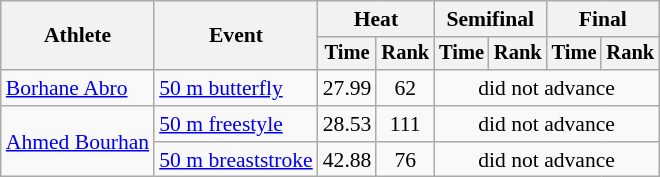<table class=wikitable style="font-size:90%">
<tr>
<th rowspan="2">Athlete</th>
<th rowspan="2">Event</th>
<th colspan="2">Heat</th>
<th colspan="2">Semifinal</th>
<th colspan="2">Final</th>
</tr>
<tr style="font-size:95%">
<th>Time</th>
<th>Rank</th>
<th>Time</th>
<th>Rank</th>
<th>Time</th>
<th>Rank</th>
</tr>
<tr align=center>
<td align=left><a href='#'>Borhane Abro</a></td>
<td align=left><a href='#'>50 m butterfly</a></td>
<td>27.99</td>
<td>62</td>
<td colspan=4>did not advance</td>
</tr>
<tr align=center>
<td align=left rowspan=2><a href='#'>Ahmed Bourhan</a></td>
<td align=left><a href='#'>50 m freestyle</a></td>
<td>28.53</td>
<td>111</td>
<td colspan=4>did not advance</td>
</tr>
<tr align=center>
<td align=left><a href='#'>50 m breaststroke</a></td>
<td>42.88</td>
<td>76</td>
<td colspan=4>did not advance</td>
</tr>
</table>
